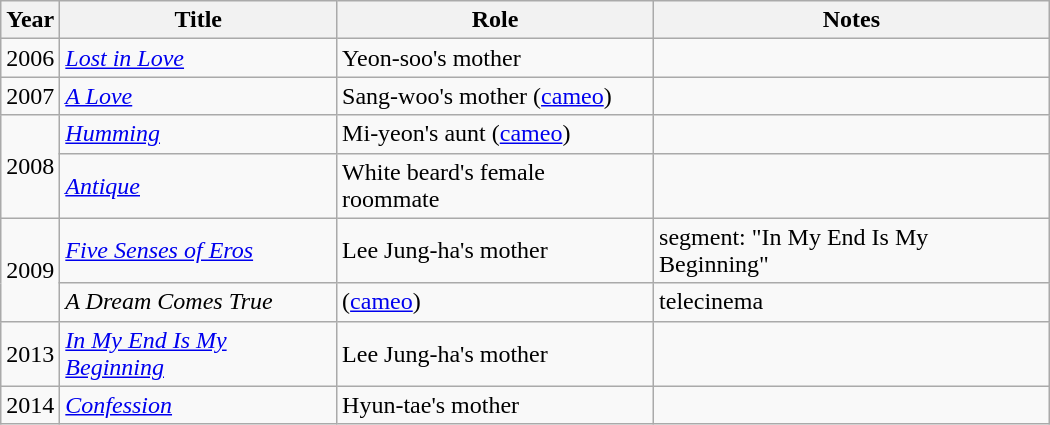<table class="wikitable" style="width:700px">
<tr>
<th width=10>Year</th>
<th>Title</th>
<th>Role</th>
<th>Notes</th>
</tr>
<tr>
<td>2006</td>
<td><em><a href='#'>Lost in Love</a></em></td>
<td>Yeon-soo's mother</td>
<td></td>
</tr>
<tr>
<td>2007</td>
<td><em><a href='#'>A Love</a></em></td>
<td>Sang-woo's mother (<a href='#'>cameo</a>)</td>
<td></td>
</tr>
<tr>
<td rowspan=2>2008</td>
<td><em><a href='#'>Humming</a></em></td>
<td>Mi-yeon's aunt (<a href='#'>cameo</a>)</td>
<td></td>
</tr>
<tr>
<td><em><a href='#'>Antique</a></em></td>
<td>White beard's female roommate</td>
<td></td>
</tr>
<tr>
<td rowspan=2>2009</td>
<td><em><a href='#'>Five Senses of Eros</a></em></td>
<td>Lee Jung-ha's mother</td>
<td>segment: "In My End Is My Beginning"</td>
</tr>
<tr>
<td><em>A Dream Comes True</em></td>
<td>(<a href='#'>cameo</a>)</td>
<td>telecinema</td>
</tr>
<tr>
<td>2013</td>
<td><em><a href='#'>In My End Is My Beginning</a></em></td>
<td>Lee Jung-ha's mother</td>
<td></td>
</tr>
<tr>
<td>2014</td>
<td><em><a href='#'>Confession</a></em></td>
<td>Hyun-tae's mother</td>
<td></td>
</tr>
</table>
